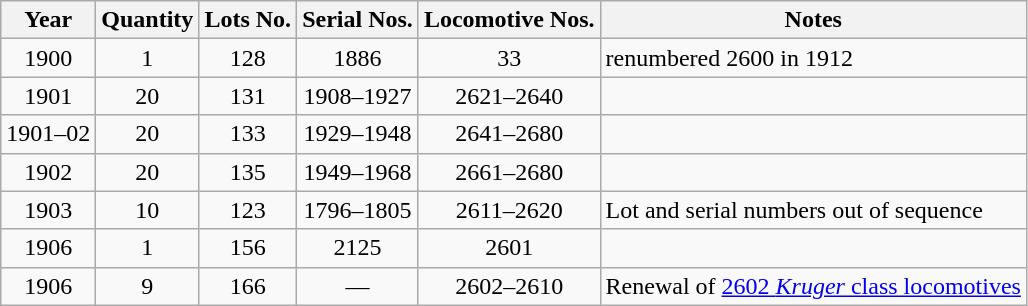<table class="wikitable" style="text-align:center">
<tr>
<th>Year</th>
<th>Quantity</th>
<th>Lots No.</th>
<th>Serial Nos.</th>
<th>Locomotive Nos.</th>
<th>Notes</th>
</tr>
<tr>
<td>1900</td>
<td>1</td>
<td>128</td>
<td>1886</td>
<td>33</td>
<td align=left>renumbered 2600 in 1912</td>
</tr>
<tr>
<td>1901</td>
<td>20</td>
<td>131</td>
<td>1908–1927</td>
<td>2621–2640</td>
<td align=left></td>
</tr>
<tr>
<td>1901–02</td>
<td>20</td>
<td>133</td>
<td>1929–1948</td>
<td>2641–2680</td>
<td align=left></td>
</tr>
<tr>
<td>1902</td>
<td>20</td>
<td>135</td>
<td>1949–1968</td>
<td>2661–2680</td>
<td align-left></td>
</tr>
<tr>
<td>1903</td>
<td>10</td>
<td>123</td>
<td>1796–1805</td>
<td>2611–2620</td>
<td align=left>Lot and serial numbers out of sequence</td>
</tr>
<tr>
<td>1906</td>
<td>1</td>
<td>156</td>
<td>2125</td>
<td>2601</td>
<td align=left></td>
</tr>
<tr>
<td>1906</td>
<td>9</td>
<td>166</td>
<td>—</td>
<td>2602–2610</td>
<td align=left>Renewal of <a href='#'>2602 <em>Kruger</em> class locomotives</a></td>
</tr>
</table>
